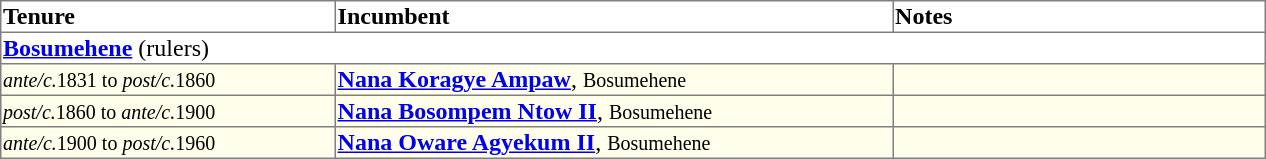<table border=1 style="border-collapse: collapse">
<tr align=left>
<th width="18%">Tenure</th>
<th width="30%">Incumbent</th>
<th width="20%">Notes</th>
</tr>
<tr valign=top>
<td colspan="3"><strong><a href='#'>Bosumehene</a></strong> (rulers)</td>
</tr>
<tr valign=top bgcolor="#ffffec">
<td><small><em>ante/c.</em>1831 to <em>post/c.</em>1860</small></td>
<td><strong><a href='#'>Nana Koragye Ampaw</a></strong>, <small>Bosumehene</small></td>
<td></td>
</tr>
<tr valign=top bgcolor="#ffffec">
<td><small><em>post/c.</em>1860 to <em>ante/c.</em>1900</small></td>
<td><strong><a href='#'>Nana Bosompem Ntow II</a></strong>, <small>Bosumehene</small></td>
<td></td>
</tr>
<tr valign=top bgcolor="#ffffec">
<td><small><em>ante/c.</em>1900 to <em>post/c.</em>1960</small></td>
<td><strong><a href='#'>Nana Oware Agyekum II</a></strong>, <small>Bosumehene</small></td>
<td></td>
</tr>
</table>
